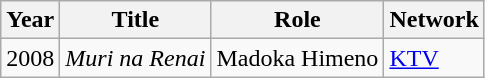<table class="wikitable">
<tr>
<th>Year</th>
<th>Title</th>
<th>Role</th>
<th>Network</th>
</tr>
<tr>
<td>2008</td>
<td><em>Muri na Renai</em></td>
<td>Madoka Himeno</td>
<td><a href='#'>KTV</a></td>
</tr>
</table>
